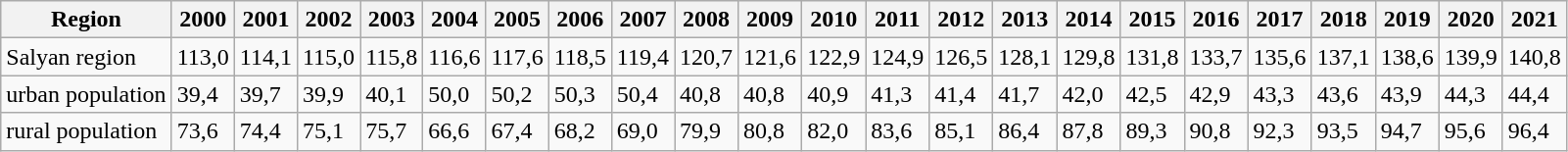<table class="wikitable">
<tr>
<th>Region</th>
<th>2000</th>
<th>2001</th>
<th>2002</th>
<th>2003</th>
<th>2004</th>
<th>2005</th>
<th>2006</th>
<th>2007</th>
<th>2008</th>
<th>2009</th>
<th>2010</th>
<th>2011</th>
<th>2012</th>
<th>2013</th>
<th>2014</th>
<th>2015</th>
<th>2016</th>
<th>2017</th>
<th>2018</th>
<th>2019</th>
<th>2020</th>
<th>2021</th>
</tr>
<tr>
<td>Salyan region</td>
<td>113,0</td>
<td>114,1</td>
<td>115,0</td>
<td>115,8</td>
<td>116,6</td>
<td>117,6</td>
<td>118,5</td>
<td>119,4</td>
<td>120,7</td>
<td>121,6</td>
<td>122,9</td>
<td>124,9</td>
<td>126,5</td>
<td>128,1</td>
<td>129,8</td>
<td>131,8</td>
<td>133,7</td>
<td>135,6</td>
<td>137,1</td>
<td>138,6</td>
<td>139,9</td>
<td>140,8</td>
</tr>
<tr>
<td>urban population</td>
<td>39,4</td>
<td>39,7</td>
<td>39,9</td>
<td>40,1</td>
<td>50,0</td>
<td>50,2</td>
<td>50,3</td>
<td>50,4</td>
<td>40,8</td>
<td>40,8</td>
<td>40,9</td>
<td>41,3</td>
<td>41,4</td>
<td>41,7</td>
<td>42,0</td>
<td>42,5</td>
<td>42,9</td>
<td>43,3</td>
<td>43,6</td>
<td>43,9</td>
<td>44,3</td>
<td>44,4</td>
</tr>
<tr>
<td>rural population</td>
<td>73,6</td>
<td>74,4</td>
<td>75,1</td>
<td>75,7</td>
<td>66,6</td>
<td>67,4</td>
<td>68,2</td>
<td>69,0</td>
<td>79,9</td>
<td>80,8</td>
<td>82,0</td>
<td>83,6</td>
<td>85,1</td>
<td>86,4</td>
<td>87,8</td>
<td>89,3</td>
<td>90,8</td>
<td>92,3</td>
<td>93,5</td>
<td>94,7</td>
<td>95,6</td>
<td>96,4</td>
</tr>
</table>
